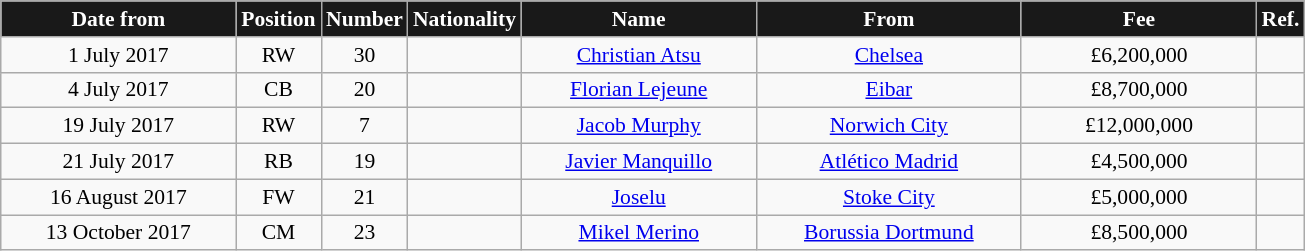<table class="wikitable"  style="text-align:center; font-size:90%; ">
<tr>
<th style="background:#191919; color:white; width:150px;">Date from</th>
<th style="background:#191919; color:white; width:50px;">Position</th>
<th style="background:#191919; color:white; width:50px;">Number</th>
<th style="background:#191919; color:white; width:50px;">Nationality</th>
<th style="background:#191919; color:white; width:150px;">Name</th>
<th style="background:#191919; color:white; width:170px;">From</th>
<th style="background:#191919; color:white; width:150px;">Fee</th>
<th style="background:#191919; color:white; width:25px;">Ref.</th>
</tr>
<tr>
<td>1 July 2017</td>
<td>RW</td>
<td>30</td>
<td></td>
<td><a href='#'>Christian Atsu</a></td>
<td> <a href='#'>Chelsea</a></td>
<td>£6,200,000</td>
<td></td>
</tr>
<tr>
<td>4 July 2017</td>
<td>CB</td>
<td>20</td>
<td></td>
<td><a href='#'>Florian Lejeune</a></td>
<td> <a href='#'>Eibar</a></td>
<td>£8,700,000</td>
<td></td>
</tr>
<tr>
<td>19 July 2017</td>
<td>RW</td>
<td>7</td>
<td></td>
<td><a href='#'>Jacob Murphy</a></td>
<td> <a href='#'>Norwich City</a></td>
<td>£12,000,000</td>
<td></td>
</tr>
<tr>
<td>21 July 2017</td>
<td>RB</td>
<td>19</td>
<td></td>
<td><a href='#'>Javier Manquillo</a></td>
<td> <a href='#'>Atlético Madrid</a></td>
<td>£4,500,000</td>
<td></td>
</tr>
<tr>
<td>16 August 2017</td>
<td>FW</td>
<td>21</td>
<td></td>
<td><a href='#'>Joselu</a></td>
<td> <a href='#'>Stoke City</a></td>
<td>£5,000,000</td>
<td></td>
</tr>
<tr>
<td>13 October 2017</td>
<td>CM</td>
<td>23</td>
<td></td>
<td><a href='#'>Mikel Merino</a></td>
<td> <a href='#'>Borussia Dortmund</a></td>
<td>£8,500,000</td>
<td></td>
</tr>
</table>
